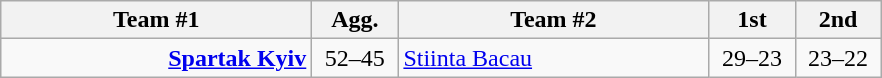<table class=wikitable style="text-align:center">
<tr>
<th width=200>Team #1</th>
<th width=50>Agg.</th>
<th width=200>Team #2</th>
<th width=50>1st</th>
<th width=50>2nd</th>
</tr>
<tr>
<td align=right><strong><a href='#'>Spartak Kyiv</a></strong> </td>
<td>52–45</td>
<td align=left> <a href='#'>Stiinta Bacau</a></td>
<td align=center>29–23</td>
<td align=center>23–22</td>
</tr>
</table>
